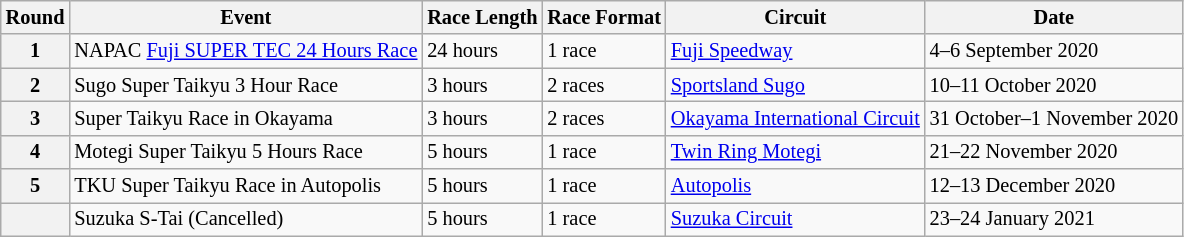<table class="wikitable mw-collapsible" style="font-size: 85%">
<tr>
<th>Round</th>
<th>Event</th>
<th>Race Length</th>
<th>Race Format</th>
<th>Circuit</th>
<th>Date</th>
</tr>
<tr>
<th>1</th>
<td>NAPAC <a href='#'>Fuji SUPER TEC 24 Hours Race</a></td>
<td>24 hours</td>
<td>1 race</td>
<td><a href='#'>Fuji Speedway</a></td>
<td>4–6 September 2020</td>
</tr>
<tr>
<th>2</th>
<td>Sugo Super Taikyu 3 Hour Race</td>
<td>3 hours</td>
<td>2 races</td>
<td><a href='#'>Sportsland Sugo</a></td>
<td>10–11 October 2020</td>
</tr>
<tr>
<th>3</th>
<td>Super Taikyu Race in Okayama</td>
<td>3 hours</td>
<td>2 races</td>
<td><a href='#'>Okayama International Circuit</a></td>
<td>31 October–1 November 2020</td>
</tr>
<tr>
<th>4</th>
<td>Motegi Super Taikyu 5 Hours Race</td>
<td>5 hours</td>
<td>1 race</td>
<td><a href='#'>Twin Ring Motegi</a></td>
<td>21–22 November 2020</td>
</tr>
<tr>
<th>5</th>
<td>TKU Super Taikyu Race in Autopolis</td>
<td>5 hours</td>
<td>1 race</td>
<td><a href='#'>Autopolis</a></td>
<td>12–13 December 2020</td>
</tr>
<tr>
<th></th>
<td>Suzuka S-Tai (Cancelled)</td>
<td>5 hours</td>
<td>1 race</td>
<td><a href='#'>Suzuka Circuit</a></td>
<td>23–24 January 2021</td>
</tr>
</table>
